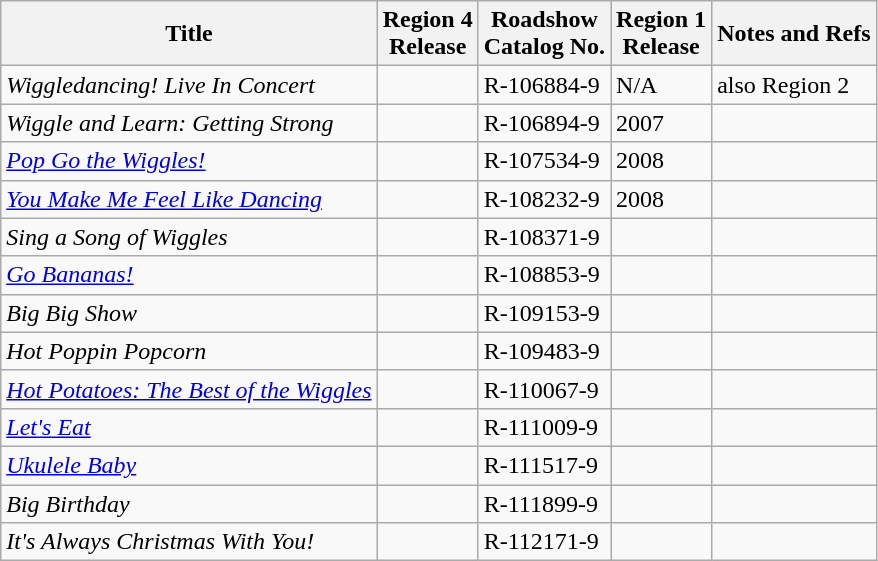<table class="wikitable sortable plainrowheaders">
<tr>
<th>Title</th>
<th>Region 4<br>Release</th>
<th>Roadshow<br>Catalog No.</th>
<th>Region 1<br>Release</th>
<th>Notes and Refs</th>
</tr>
<tr>
<td><em>Wiggledancing! Live In Concert</em> </td>
<td></td>
<td>R-106884-9</td>
<td>N/A</td>
<td>also Region 2</td>
</tr>
<tr>
<td><em>Wiggle and Learn: Getting Strong</em></td>
<td> </td>
<td>R-106894-9</td>
<td>2007</td>
<td></td>
</tr>
<tr>
<td><em><a href='#'>Pop Go the Wiggles!</a></em></td>
<td> </td>
<td>R-107534-9</td>
<td>2008</td>
<td></td>
</tr>
<tr>
<td><em><a href='#'>You Make Me Feel Like Dancing</a></em></td>
<td> </td>
<td>R-108232-9</td>
<td>2008</td>
<td></td>
</tr>
<tr>
<td><em>Sing a Song of Wiggles</em></td>
<td> </td>
<td>R-108371-9</td>
<td></td>
<td></td>
</tr>
<tr>
<td><em><a href='#'>Go Bananas!</a></em></td>
<td> </td>
<td>R-108853-9</td>
<td></td>
<td></td>
</tr>
<tr>
<td><em>Big Big Show</em></td>
<td> </td>
<td>R-109153-9</td>
<td></td>
<td></td>
</tr>
<tr>
<td><em>Hot Poppin Popcorn</em></td>
<td> </td>
<td>R-109483-9</td>
<td></td>
<td></td>
</tr>
<tr>
<td><em><a href='#'>Hot Potatoes: The Best of the Wiggles</a></em></td>
<td> </td>
<td>R-110067-9</td>
<td></td>
<td></td>
</tr>
<tr>
<td><em><a href='#'>Let's Eat</a></em></td>
<td> </td>
<td>R-111009-9</td>
<td></td>
<td></td>
</tr>
<tr>
<td><em><a href='#'>Ukulele Baby</a></em></td>
<td> </td>
<td>R-111517-9</td>
<td></td>
<td></td>
</tr>
<tr>
<td><em>Big Birthday</em></td>
<td> </td>
<td>R-111899-9</td>
<td></td>
<td></td>
</tr>
<tr>
<td><em>It's Always Christmas With You!</em></td>
<td> </td>
<td>R-112171-9</td>
<td></td>
<td></td>
</tr>
</table>
